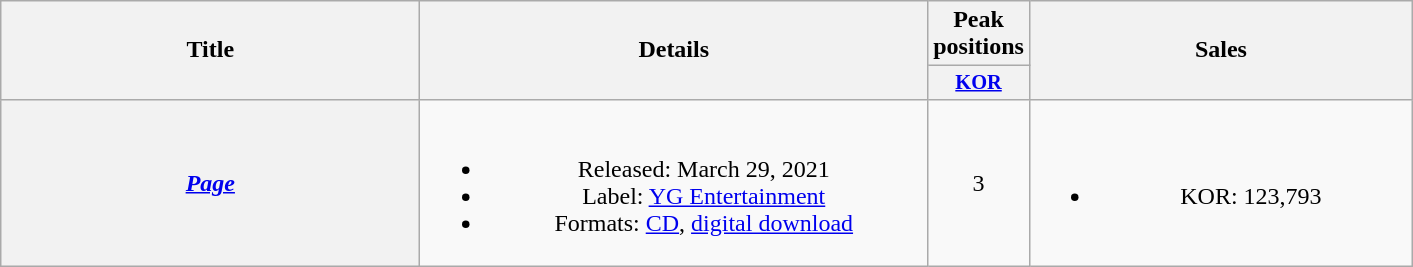<table class="wikitable plainrowheaders" style="text-align:center;">
<tr>
<th scope="col" rowspan="2" style="width:17em;">Title</th>
<th rowspan="2" style="width:20.7em;">Details</th>
<th scope="col" colspan="1">Peak positions</th>
<th scope="col" rowspan="2" style="width:15.5em;">Sales</th>
</tr>
<tr>
<th scope="col" style="width:3em;font-size:85%;"><a href='#'>KOR</a><br></th>
</tr>
<tr>
<th scope="row"><em><a href='#'>Page</a></em></th>
<td><br><ul><li>Released: March 29, 2021</li><li>Label: <a href='#'>YG Entertainment</a></li><li>Formats: <a href='#'>CD</a>, <a href='#'>digital download</a></li></ul></td>
<td>3</td>
<td><br><ul><li>KOR: 123,793</li></ul></td>
</tr>
</table>
